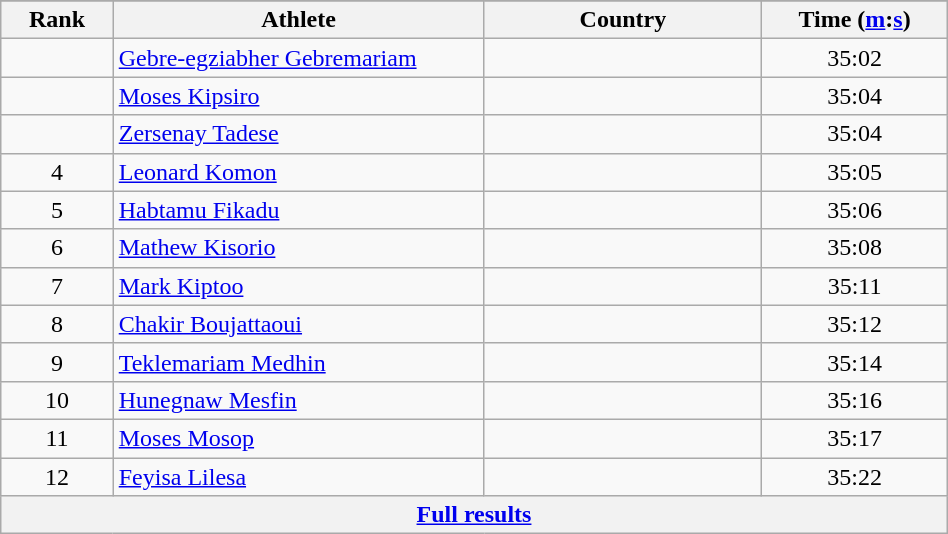<table class="wikitable" width=50%>
<tr>
</tr>
<tr>
<th width=5%>Rank</th>
<th width=20%>Athlete</th>
<th width=15%>Country</th>
<th width=10%>Time (<a href='#'>m</a>:<a href='#'>s</a>)</th>
</tr>
<tr align="center">
<td></td>
<td align="left"><a href='#'>Gebre-egziabher Gebremariam</a></td>
<td align="left"></td>
<td>35:02</td>
</tr>
<tr align="center">
<td></td>
<td align="left"><a href='#'>Moses Kipsiro</a></td>
<td align="left"></td>
<td>35:04</td>
</tr>
<tr align="center">
<td></td>
<td align="left"><a href='#'>Zersenay Tadese</a></td>
<td align="left"></td>
<td>35:04</td>
</tr>
<tr align="center">
<td>4</td>
<td align="left"><a href='#'>Leonard Komon</a></td>
<td align="left"></td>
<td>35:05</td>
</tr>
<tr align="center">
<td>5</td>
<td align="left"><a href='#'>Habtamu Fikadu</a></td>
<td align="left"></td>
<td>35:06</td>
</tr>
<tr align="center">
<td>6</td>
<td align="left"><a href='#'>Mathew Kisorio</a></td>
<td align="left"></td>
<td>35:08</td>
</tr>
<tr align="center">
<td>7</td>
<td align="left"><a href='#'>Mark Kiptoo</a></td>
<td align="left"></td>
<td>35:11</td>
</tr>
<tr align="center">
<td>8</td>
<td align="left"><a href='#'>Chakir Boujattaoui</a></td>
<td align="left"></td>
<td>35:12</td>
</tr>
<tr align="center">
<td>9</td>
<td align="left"><a href='#'>Teklemariam Medhin</a></td>
<td align="left"></td>
<td>35:14</td>
</tr>
<tr align="center">
<td>10</td>
<td align="left"><a href='#'>Hunegnaw Mesfin</a></td>
<td align="left"></td>
<td>35:16</td>
</tr>
<tr align="center">
<td>11</td>
<td align="left"><a href='#'>Moses Mosop</a></td>
<td align="left"></td>
<td>35:17</td>
</tr>
<tr align="center">
<td>12</td>
<td align="left"><a href='#'>Feyisa Lilesa</a></td>
<td align="left"></td>
<td>35:22</td>
</tr>
<tr>
<th colspan=4 align=center><a href='#'>Full results</a></th>
</tr>
</table>
